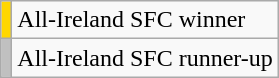<table class="wikitable">
<tr>
<td style="background-color:#FFD700"></td>
<td>All-Ireland SFC winner</td>
</tr>
<tr>
<td style="background-color:#C0C0C0"></td>
<td>All-Ireland SFC runner-up</td>
</tr>
</table>
